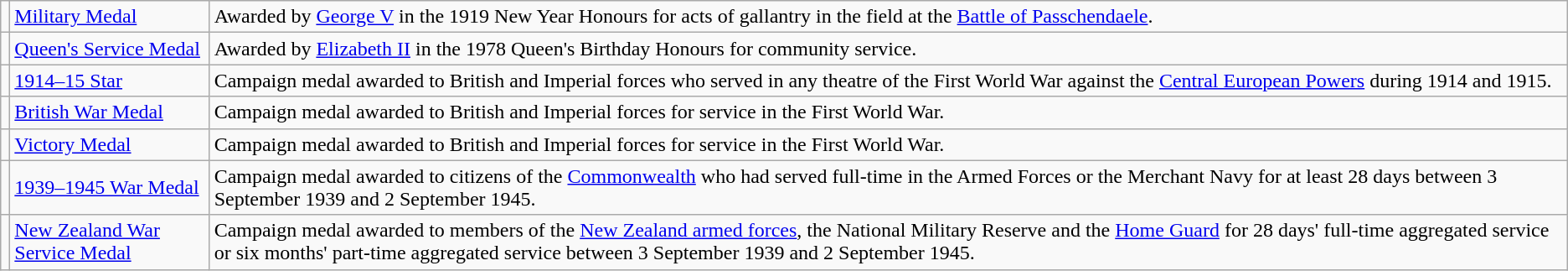<table class="wikitable">
<tr>
<td></td>
<td><a href='#'>Military Medal</a></td>
<td>Awarded by <a href='#'>George V</a> in the 1919 New Year Honours for acts of gallantry in the field at the <a href='#'>Battle of Passchendaele</a>.</td>
</tr>
<tr>
<td></td>
<td><a href='#'>Queen's Service Medal</a></td>
<td>Awarded by <a href='#'>Elizabeth II</a> in the 1978 Queen's Birthday Honours for community service.</td>
</tr>
<tr>
<td></td>
<td><a href='#'>1914–15 Star</a></td>
<td>Campaign medal awarded to British and Imperial forces who served in any theatre of the First World War against the <a href='#'>Central European Powers</a> during 1914 and 1915.</td>
</tr>
<tr>
<td></td>
<td><a href='#'>British War Medal</a></td>
<td>Campaign medal awarded to British and Imperial forces for service in the First World War.</td>
</tr>
<tr>
<td></td>
<td><a href='#'>Victory Medal</a></td>
<td>Campaign medal awarded to British and Imperial forces for service in the First World War.</td>
</tr>
<tr>
<td></td>
<td><a href='#'>1939–1945 War Medal</a></td>
<td>Campaign medal awarded to citizens of the <a href='#'>Commonwealth</a> who had served full-time in the Armed Forces or the Merchant Navy for at least 28 days between 3 September 1939 and 2 September 1945.</td>
</tr>
<tr>
<td></td>
<td><a href='#'>New Zealand War Service Medal</a></td>
<td>Campaign medal awarded to members of the <a href='#'>New Zealand armed forces</a>, the National Military Reserve and the <a href='#'>Home Guard</a> for 28 days' full-time aggregated service or six months' part-time aggregated service between 3 September 1939 and 2 September 1945.</td>
</tr>
</table>
